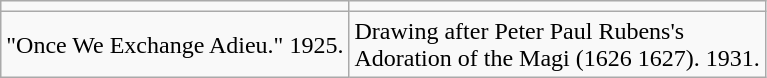<table class="wikitable">
<tr>
<td></td>
<td></td>
</tr>
<tr>
<td>"Once We Exchange Adieu." 1925.</td>
<td>Drawing after Peter Paul Rubens's<br>Adoration of the Magi (1626 1627). 1931.</td>
</tr>
</table>
